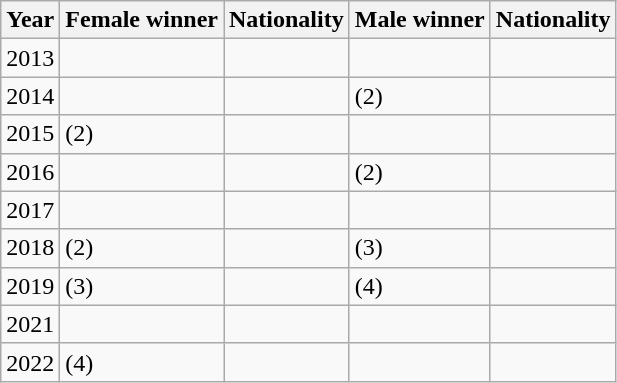<table class="wikitable sortable">
<tr ">
<th><strong>Year</strong></th>
<th><strong>Female winner</strong></th>
<th><strong>Nationality</strong></th>
<th><strong>Male winner</strong></th>
<th><strong>Nationality</strong></th>
</tr>
<tr>
<td align=center>2013</td>
<td></td>
<td style="white-space:nowrap;"></td>
<td></td>
<td style="white-space:nowrap;"></td>
</tr>
<tr>
<td align=center>2014</td>
<td></td>
<td style="white-space:nowrap;"></td>
<td> (2)</td>
<td style="white-space:nowrap;"></td>
</tr>
<tr>
<td align=center>2015</td>
<td> (2)</td>
<td style="white-space:nowrap;"></td>
<td></td>
<td style="white-space:nowrap;"></td>
</tr>
<tr>
<td align=center>2016</td>
<td></td>
<td style="white-space:nowrap;"></td>
<td> (2)</td>
<td style="white-space:nowrap;"></td>
</tr>
<tr>
<td align=center>2017</td>
<td></td>
<td style="white-space:nowrap;"></td>
<td></td>
<td style="white-space:nowrap;"></td>
</tr>
<tr>
<td align=center>2018</td>
<td> (2)</td>
<td style="white-space:nowrap;"></td>
<td> (3)</td>
<td style="white-space:nowrap;"></td>
</tr>
<tr>
<td align=center>2019</td>
<td> (3)</td>
<td style="white-space:nowrap;"></td>
<td> (4)</td>
<td style="white-space:nowrap;"></td>
</tr>
<tr>
<td align=center>2021</td>
<td></td>
<td style="white-space:nowrap;"></td>
<td></td>
<td style="white-space:nowrap;"></td>
</tr>
<tr>
<td align=center>2022</td>
<td> (4)</td>
<td style="white-space:nowrap;"></td>
<td></td>
<td style="white-space:nowrap;"></td>
</tr>
</table>
